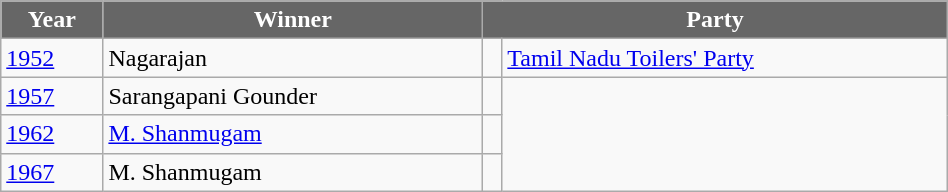<table class="wikitable" width="50%">
<tr>
<th style="background-color:#666666; color:white">Year</th>
<th style="background-color:#666666; color:white">Winner</th>
<th style="background-color:#666666; color:white" colspan="2">Party</th>
</tr>
<tr>
<td><a href='#'>1952</a></td>
<td>Nagarajan</td>
<td></td>
<td><a href='#'>Tamil Nadu Toilers' Party</a></td>
</tr>
<tr>
<td><a href='#'>1957</a></td>
<td>Sarangapani Gounder</td>
<td></td>
</tr>
<tr>
<td><a href='#'>1962</a></td>
<td><a href='#'>M. Shanmugam</a></td>
<td></td>
</tr>
<tr>
<td><a href='#'>1967</a></td>
<td>M. Shanmugam</td>
<td></td>
</tr>
</table>
